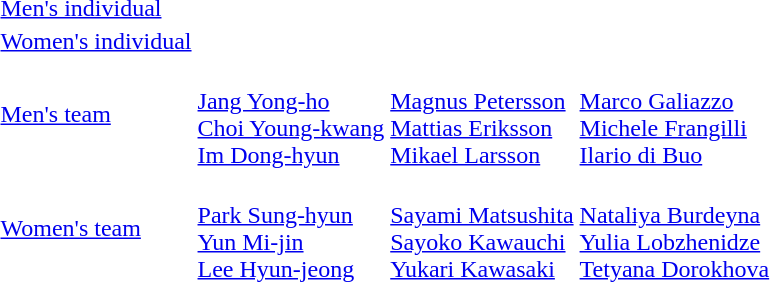<table>
<tr>
<td><a href='#'>Men's individual</a></td>
<td></td>
<td></td>
<td></td>
</tr>
<tr>
<td><a href='#'>Women's individual</a></td>
<td></td>
<td></td>
<td></td>
</tr>
<tr>
<td><a href='#'>Men's team</a></td>
<td> <br> <a href='#'>Jang Yong-ho</a> <br> <a href='#'>Choi Young-kwang</a> <br> <a href='#'>Im Dong-hyun</a></td>
<td> <br> <a href='#'>Magnus Petersson</a> <br> <a href='#'>Mattias Eriksson</a> <br> <a href='#'>Mikael Larsson</a></td>
<td> <br> <a href='#'>Marco Galiazzo</a> <br> <a href='#'>Michele Frangilli</a> <br> <a href='#'>Ilario di Buo</a></td>
</tr>
<tr>
<td><a href='#'>Women's team</a></td>
<td> <br> <a href='#'>Park Sung-hyun</a> <br> <a href='#'>Yun Mi-jin</a> <br> <a href='#'>Lee Hyun-jeong</a></td>
<td> <br> <a href='#'>Sayami Matsushita</a> <br> <a href='#'>Sayoko Kawauchi</a> <br> <a href='#'>Yukari Kawasaki</a></td>
<td> <br> <a href='#'>Nataliya Burdeyna</a> <br> <a href='#'>Yulia Lobzhenidze</a> <br> <a href='#'>Tetyana Dorokhova</a></td>
</tr>
<tr>
</tr>
</table>
